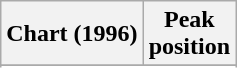<table class="wikitable sortable plainrowheaders" style="text-align:center;">
<tr>
<th scope="col">Chart (1996)</th>
<th scope="col">Peak<br>position</th>
</tr>
<tr>
</tr>
<tr>
</tr>
<tr>
</tr>
</table>
